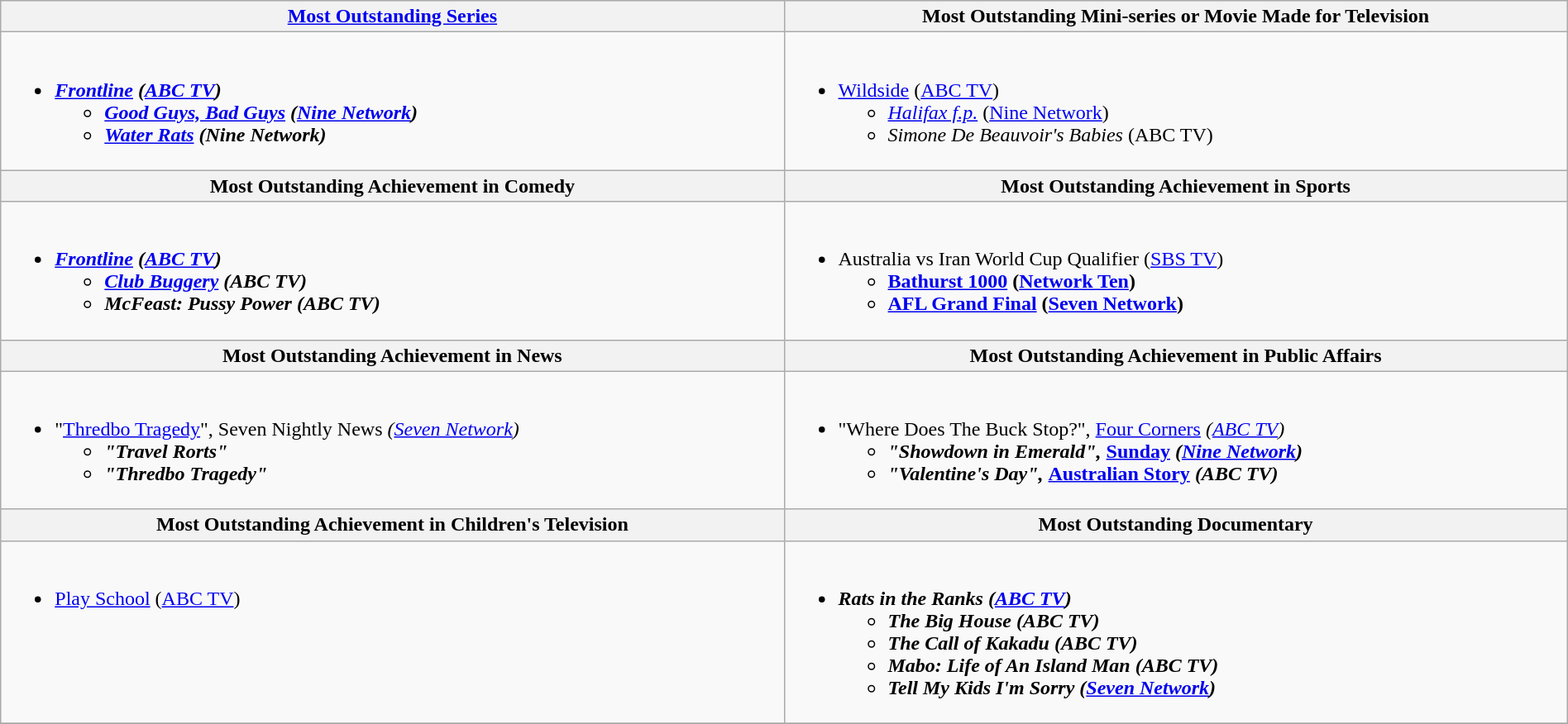<table class=wikitable width="100%">
<tr>
<th width="50%"><a href='#'>Most Outstanding Series</a></th>
<th width="50%">Most Outstanding Mini-series or Movie Made for Television</th>
</tr>
<tr>
<td valign="top"><br><ul><li><strong><em><a href='#'>Frontline</a><em> (<a href='#'>ABC TV</a>)<strong><ul><li></em><a href='#'>Good Guys, Bad Guys</a><em> (<a href='#'>Nine Network</a>)</li><li></em><a href='#'>Water Rats</a><em> (Nine Network)</li></ul></li></ul></td>
<td valign="top"><br><ul><li></em></strong><a href='#'>Wildside</a></em> (<a href='#'>ABC TV</a>)</strong><ul><li><em><a href='#'>Halifax f.p.</a></em> (<a href='#'>Nine Network</a>)</li><li><em>Simone De Beauvoir's Babies</em> (ABC TV)</li></ul></li></ul></td>
</tr>
<tr>
<th width="50%">Most Outstanding Achievement in Comedy</th>
<th width="50%">Most Outstanding Achievement in Sports</th>
</tr>
<tr>
<td valign="top"><br><ul><li><strong><em><a href='#'>Frontline</a><em> (<a href='#'>ABC TV</a>)<strong><ul><li></em><a href='#'>Club Buggery</a><em> (ABC TV)</li><li></em>McFeast: Pussy Power<em> (ABC TV)</li></ul></li></ul></td>
<td valign="top"><br><ul><li></strong>Australia vs Iran World Cup Qualifier (<a href='#'>SBS TV</a>)<strong><ul><li><a href='#'>Bathurst 1000</a> (<a href='#'>Network Ten</a>)</li><li><a href='#'>AFL Grand Final</a> (<a href='#'>Seven Network</a>)</li></ul></li></ul></td>
</tr>
<tr>
<th width="50%">Most Outstanding Achievement in News</th>
<th width="50%">Most Outstanding Achievement in Public Affairs</th>
</tr>
<tr>
<td valign="top"><br><ul><li></strong>"<a href='#'>Thredbo Tragedy</a>", </em>Seven Nightly News<em> (<a href='#'>Seven Network</a>)<strong><ul><li>"Travel Rorts"</li><li>"Thredbo Tragedy"</li></ul></li></ul></td>
<td valign="top"><br><ul><li></strong>"Where Does The Buck Stop?", </em><a href='#'>Four Corners</a><em> (<a href='#'>ABC TV</a>)<strong><ul><li>"Showdown in Emerald", </em><a href='#'>Sunday</a><em> (<a href='#'>Nine Network</a>)</li><li>"Valentine's Day", </em><a href='#'>Australian Story</a><em> (ABC TV)</li></ul></li></ul></td>
</tr>
<tr>
<th width="50%">Most Outstanding Achievement in Children's Television</th>
<th width="50%">Most Outstanding Documentary</th>
</tr>
<tr>
<td valign="top"><br><ul><li></em></strong><a href='#'>Play School</a></em> (<a href='#'>ABC TV</a>)</strong></li></ul></td>
<td valign="top"><br><ul><li><strong><em>Rats in the Ranks<em> (<a href='#'>ABC TV</a>)<strong><ul><li></em>The Big House<em> (ABC TV)</li><li></em>The Call of Kakadu<em> (ABC TV)</li><li></em>Mabo: Life of An Island Man<em> (ABC TV)</li><li></em>Tell My Kids I'm Sorry<em> (<a href='#'>Seven Network</a>)</li></ul></li></ul></td>
</tr>
<tr>
</tr>
</table>
